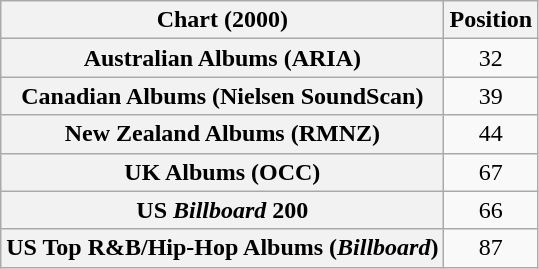<table class="wikitable sortable plainrowheaders" style="text-align:center;">
<tr>
<th>Chart (2000)</th>
<th>Position</th>
</tr>
<tr>
<th scope="row">Australian Albums (ARIA)</th>
<td>32</td>
</tr>
<tr>
<th scope="row">Canadian Albums (Nielsen SoundScan)</th>
<td>39</td>
</tr>
<tr>
<th scope="row">New Zealand Albums (RMNZ)</th>
<td>44</td>
</tr>
<tr>
<th scope="row">UK Albums (OCC)</th>
<td>67</td>
</tr>
<tr>
<th scope="row">US <em>Billboard</em> 200</th>
<td>66</td>
</tr>
<tr>
<th scope="row">US Top R&B/Hip-Hop Albums (<em>Billboard</em>)</th>
<td>87</td>
</tr>
</table>
